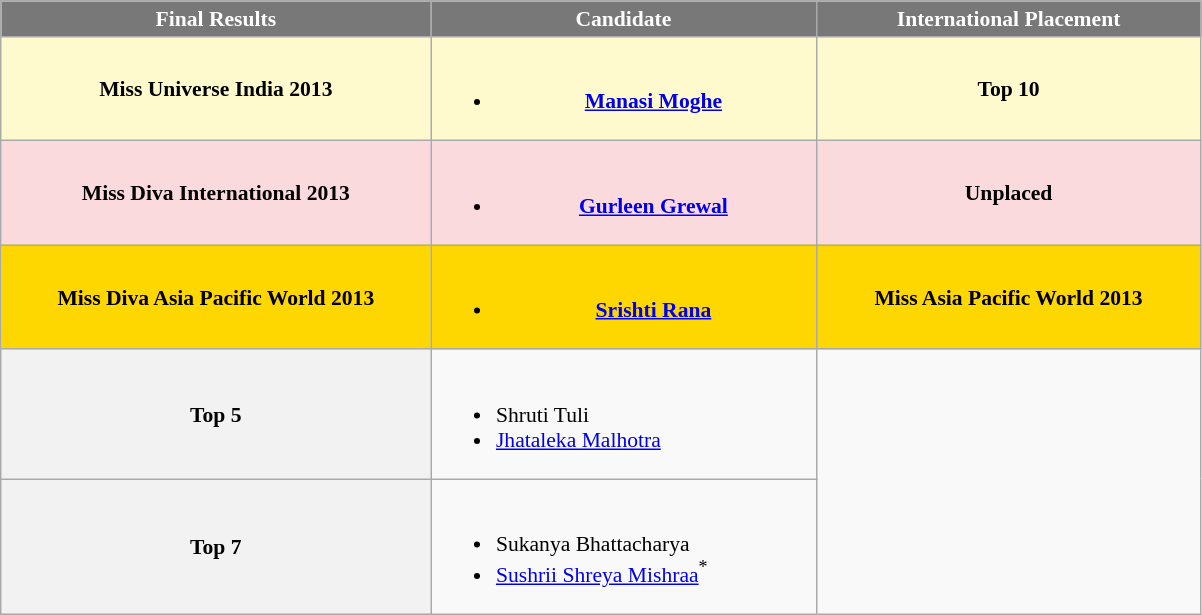<table class="wikitable sortable" style="font-size:90%;">
<tr>
<th style="width:280px;background-color:#787878;color:#FFFFFF;">Final Results</th>
<th style="width:250px;background-color:#787878;color:#FFFFFF;">Candidate</th>
<th style="width:250px;background-color:#787878;color:#FFFFFF;">International Placement</th>
</tr>
<tr align="center" style="background:#FFFACD; font-weight: bold">
<td>Miss Universe India 2013</td>
<td><br><ul><li><a href='#'>Manasi Moghe</a></li></ul></td>
<td>Top 10</td>
</tr>
<tr style="background:#fadadd; text-align:center; font-weight: bold">
<td>Miss Diva International 2013</td>
<td><br><ul><li><a href='#'>Gurleen Grewal</a></li></ul></td>
<td>Unplaced</td>
</tr>
<tr align="center" style="background:gold; font-weight: bold">
<td>Miss Diva Asia Pacific World 2013</td>
<td><br><ul><li><a href='#'>Srishti Rana</a></li></ul></td>
<td>Miss Asia Pacific World 2013</td>
</tr>
<tr>
<th>Top 5</th>
<td><br><ul><li>Shruti Tuli</li><li><a href='#'>Jhataleka Malhotra</a></li></ul></td>
</tr>
<tr>
<th>Top 7</th>
<td><br><ul><li>Sukanya Bhattacharya</li><li><a href='#'>Sushrii Shreya Mishraa</a><sup>*</sup></li></ul></td>
</tr>
</table>
